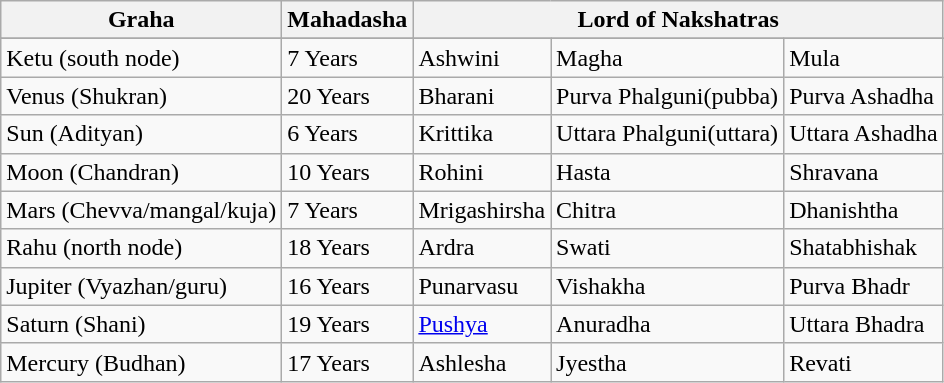<table class="wikitable">
<tr>
<th>Graha</th>
<th>Mahadasha</th>
<th colspan="3">Lord of Nakshatras</th>
</tr>
<tr>
</tr>
<tr>
<td>Ketu (south node)</td>
<td>7 Years</td>
<td>Ashwini</td>
<td>Magha</td>
<td>Mula</td>
</tr>
<tr>
<td>Venus (Shukran)</td>
<td>20 Years</td>
<td>Bharani</td>
<td>Purva Phalguni(pubba)</td>
<td>Purva Ashadha</td>
</tr>
<tr>
<td>Sun (Adityan)</td>
<td>6 Years</td>
<td>Krittika</td>
<td>Uttara Phalguni(uttara)</td>
<td>Uttara Ashadha</td>
</tr>
<tr>
<td>Moon (Chandran)</td>
<td>10 Years</td>
<td>Rohini</td>
<td>Hasta</td>
<td>Shravana</td>
</tr>
<tr>
<td>Mars (Chevva/mangal/kuja)</td>
<td>7 Years</td>
<td>Mrigashirsha</td>
<td>Chitra</td>
<td>Dhanishtha</td>
</tr>
<tr>
<td>Rahu (north node)</td>
<td>18 Years</td>
<td>Ardra</td>
<td>Swati</td>
<td>Shatabhishak</td>
</tr>
<tr>
<td>Jupiter (Vyazhan/guru)</td>
<td>16 Years</td>
<td>Punarvasu</td>
<td>Vishakha</td>
<td>Purva Bhadr</td>
</tr>
<tr>
<td>Saturn (Shani)</td>
<td>19 Years</td>
<td><a href='#'>Pushya</a></td>
<td>Anuradha</td>
<td>Uttara Bhadra</td>
</tr>
<tr>
<td>Mercury (Budhan)</td>
<td>17 Years</td>
<td>Ashlesha</td>
<td>Jyestha</td>
<td>Revati</td>
</tr>
</table>
